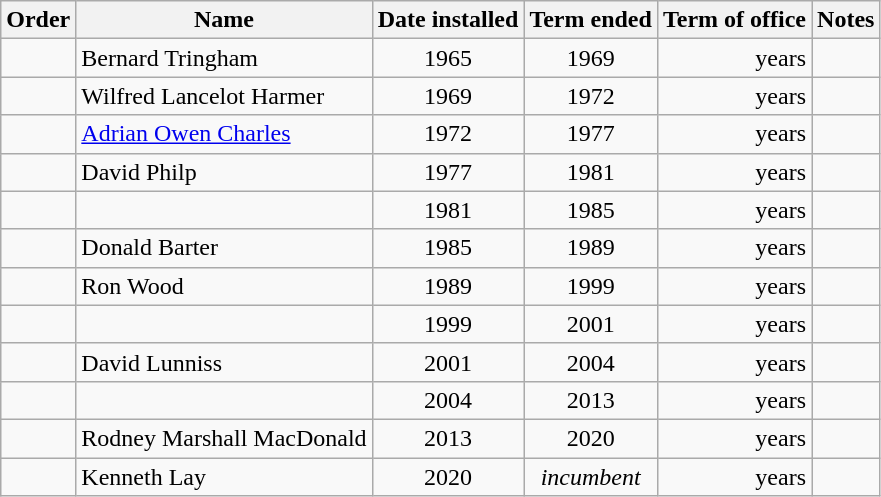<table class="wikitable sortable">
<tr>
<th>Order</th>
<th>Name</th>
<th>Date installed</th>
<th>Term ended</th>
<th>Term of office</th>
<th>Notes</th>
</tr>
<tr>
<td align=center></td>
<td>Bernard Tringham</td>
<td align=center>1965</td>
<td align=center>1969</td>
<td align=right> years</td>
<td></td>
</tr>
<tr>
<td align=center></td>
<td>Wilfred Lancelot Harmer</td>
<td align=center>1969</td>
<td align=center>1972</td>
<td align=right> years</td>
<td></td>
</tr>
<tr>
<td align=center></td>
<td><a href='#'>Adrian Owen Charles</a></td>
<td align=center>1972</td>
<td align=center>1977</td>
<td align=right> years</td>
<td></td>
</tr>
<tr>
<td align=center></td>
<td>David Philp</td>
<td align=center>1977</td>
<td align=center>1981</td>
<td align=right> years</td>
<td></td>
</tr>
<tr>
<td align=center></td>
<td></td>
<td align=center>1981</td>
<td align=center>1985</td>
<td align=right> years</td>
<td></td>
</tr>
<tr>
<td align=center></td>
<td>Donald Barter</td>
<td align=center>1985</td>
<td align=center>1989</td>
<td align=right> years</td>
<td></td>
</tr>
<tr>
<td align=center></td>
<td>Ron Wood</td>
<td align=center>1989</td>
<td align=center>1999</td>
<td align=right> years</td>
<td></td>
</tr>
<tr>
<td align=center></td>
<td></td>
<td align=center>1999</td>
<td align=center>2001</td>
<td align=right> years</td>
<td></td>
</tr>
<tr>
<td align=center></td>
<td>David Lunniss</td>
<td align=center>2001</td>
<td align=center>2004</td>
<td align=right> years</td>
<td></td>
</tr>
<tr>
<td align=center></td>
<td></td>
<td align=center>2004</td>
<td align=center>2013</td>
<td align=right> years</td>
<td></td>
</tr>
<tr>
<td align=center></td>
<td>Rodney Marshall MacDonald</td>
<td align=center>2013</td>
<td align=center>2020</td>
<td align=right> years</td>
<td></td>
</tr>
<tr>
<td align=center></td>
<td>Kenneth Lay</td>
<td align=center>2020</td>
<td align=center><em>incumbent</em></td>
<td align=right> years</td>
<td></td>
</tr>
</table>
